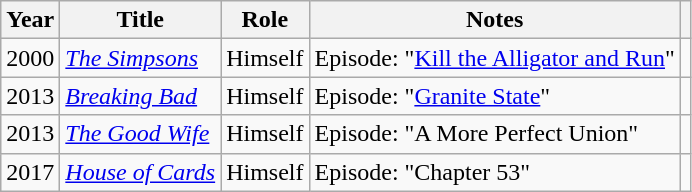<table class="wikitable">
<tr>
<th>Year</th>
<th>Title</th>
<th>Role</th>
<th>Notes</th>
<th></th>
</tr>
<tr>
<td>2000</td>
<td><em><a href='#'>The Simpsons</a></em></td>
<td>Himself</td>
<td>Episode: "<a href='#'>Kill the Alligator and Run</a>"</td>
<td></td>
</tr>
<tr>
<td>2013</td>
<td><em><a href='#'>Breaking Bad</a></em></td>
<td>Himself</td>
<td>Episode: "<a href='#'>Granite State</a>"</td>
<td></td>
</tr>
<tr>
<td>2013</td>
<td><em><a href='#'>The Good Wife</a></em></td>
<td>Himself</td>
<td>Episode: "A More Perfect Union"</td>
<td></td>
</tr>
<tr>
<td>2017</td>
<td><em><a href='#'>House of Cards</a></em></td>
<td>Himself</td>
<td>Episode: "Chapter 53"</td>
<td></td>
</tr>
</table>
